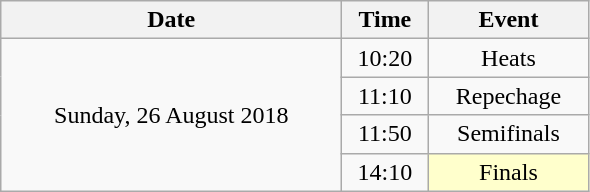<table class = "wikitable" style="text-align:center;">
<tr>
<th width=220>Date</th>
<th width=50>Time</th>
<th width=100>Event</th>
</tr>
<tr>
<td rowspan="4">Sunday, 26 August 2018</td>
<td>10:20</td>
<td>Heats</td>
</tr>
<tr>
<td>11:10</td>
<td>Repechage</td>
</tr>
<tr>
<td>11:50</td>
<td>Semifinals</td>
</tr>
<tr>
<td>14:10</td>
<td bgcolor=ffffcc>Finals</td>
</tr>
</table>
